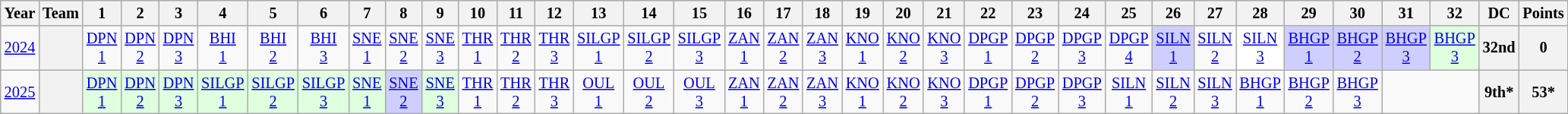<table class="wikitable" style="text-align:center; font-size:85%;">
<tr>
<th>Year</th>
<th>Team</th>
<th>1</th>
<th>2</th>
<th>3</th>
<th>4</th>
<th>5</th>
<th>6</th>
<th>7</th>
<th>8</th>
<th>9</th>
<th>10</th>
<th>11</th>
<th>12</th>
<th>13</th>
<th>14</th>
<th>15</th>
<th>16</th>
<th>17</th>
<th>18</th>
<th>19</th>
<th>20</th>
<th>21</th>
<th>22</th>
<th>23</th>
<th>24</th>
<th>25</th>
<th>26</th>
<th>27</th>
<th>28</th>
<th>29</th>
<th>30</th>
<th>31</th>
<th>32</th>
<th>DC</th>
<th>Points</th>
</tr>
<tr>
<td><a href='#'>2024</a></td>
<th></th>
<td style="background:#;"><a href='#'>DPN<br>1</a></td>
<td style="background:#;"><a href='#'>DPN<br>2</a></td>
<td style="background:#;"><a href='#'>DPN<br>3</a></td>
<td style="background:#;"><a href='#'>BHI<br>1</a></td>
<td style="background:#;"><a href='#'>BHI<br>2</a></td>
<td style="background:#;"><a href='#'>BHI<br>3</a></td>
<td style="background:#;"><a href='#'>SNE<br>1</a></td>
<td style="background:#;"><a href='#'>SNE<br>2</a></td>
<td style="background:#;"><a href='#'>SNE<br>3</a></td>
<td style="background:#;"><a href='#'>THR<br>1</a></td>
<td style="background:#;"><a href='#'>THR<br>2</a></td>
<td style="background:#;"><a href='#'>THR<br>3</a></td>
<td style="background:#;"><a href='#'>SILGP<br>1</a></td>
<td style="background:#;"><a href='#'>SILGP<br>2</a></td>
<td style="background:#;"><a href='#'>SILGP<br>3</a></td>
<td style="background:#;"><a href='#'>ZAN<br>1</a></td>
<td style="background:#;"><a href='#'>ZAN<br>2</a></td>
<td style="background:#;"><a href='#'>ZAN<br>3</a></td>
<td style="background:#;"><a href='#'>KNO<br>1</a></td>
<td style="background:#;"><a href='#'>KNO<br>2</a></td>
<td style="background:#;"><a href='#'>KNO<br>3</a></td>
<td style="background:#;"><a href='#'>DPGP<br>1</a></td>
<td style="background:#;"><a href='#'>DPGP<br>2</a></td>
<td style="background:#;"><a href='#'>DPGP<br>3</a></td>
<td style="background:#;"><a href='#'>DPGP<br>4</a></td>
<td style="background:#CFCFFF;"><a href='#'>SILN<br>1</a><br></td>
<td style="background:#;"><a href='#'>SILN<br>2</a><br></td>
<td style="background:#FFFFFF;"><a href='#'>SILN<br>3</a><br></td>
<td style="background:#CFCFFF;"><a href='#'>BHGP<br>1</a><br></td>
<td style="background:#CFCFFF;"><a href='#'>BHGP<br>2</a><br></td>
<td style="background:#CFCFFF;"><a href='#'>BHGP<br>3</a><br></td>
<td style="background:#DFFFDF;"><a href='#'>BHGP<br>3</a><br></td>
<th>32nd</th>
<th>0</th>
</tr>
<tr>
<td><a href='#'>2025</a></td>
<th></th>
<td style="background:#DFFFDF;"><a href='#'>DPN<br>1</a><br></td>
<td style="background:#DFFFDF;"><a href='#'>DPN<br>2</a><br></td>
<td style="background:#DFFFDF;"><a href='#'>DPN<br>3</a><br></td>
<td style="background:#DFFFDF;"><a href='#'>SILGP<br>1</a><br></td>
<td style="background:#DFFFDF;"><a href='#'>SILGP<br>2</a><br></td>
<td style="background:#DFFFDF;"><a href='#'>SILGP<br>3</a><br></td>
<td style="background:#DFFFDF;"><a href='#'>SNE<br>1</a><br></td>
<td style="background:#CFCFFF;"><a href='#'>SNE<br>2</a><br></td>
<td style="background:#DFFFDF;"><a href='#'>SNE<br>3</a><br></td>
<td style="background:#;"><a href='#'>THR<br>1</a><br></td>
<td style="background:#;"><a href='#'>THR<br>2</a><br></td>
<td style="background:#;"><a href='#'>THR<br>3</a><br></td>
<td style="background:#;"><a href='#'>OUL<br>1</a><br></td>
<td style="background:#;"><a href='#'>OUL<br>2</a><br></td>
<td style="background:#;"><a href='#'>OUL<br>3</a><br></td>
<td style="background:#;"><a href='#'>ZAN<br>1</a><br></td>
<td style="background:#;"><a href='#'>ZAN<br>2</a><br></td>
<td style="background:#;"><a href='#'>ZAN<br>3</a><br></td>
<td style="background:#;"><a href='#'>KNO<br>1</a><br></td>
<td style="background:#;"><a href='#'>KNO<br>2</a><br></td>
<td style="background:#;"><a href='#'>KNO<br>3</a><br></td>
<td style="background:#;"><a href='#'>DPGP<br>1</a><br></td>
<td style="background:#;"><a href='#'>DPGP<br>2</a><br></td>
<td style="background:#;"><a href='#'>DPGP<br>3</a><br></td>
<td style="background:#;"><a href='#'>SILN<br>1</a><br></td>
<td style="background:#;"><a href='#'>SILN<br>2</a><br></td>
<td style="background:#;"><a href='#'>SILN<br>3</a><br></td>
<td style="background:#;"><a href='#'>BHGP<br>1</a><br></td>
<td style="background:#;"><a href='#'>BHGP<br>2</a><br></td>
<td style="background:#;"><a href='#'>BHGP<br>3</a><br></td>
<td colspan="2"></td>
<th>9th*</th>
<th>53*</th>
</tr>
</table>
